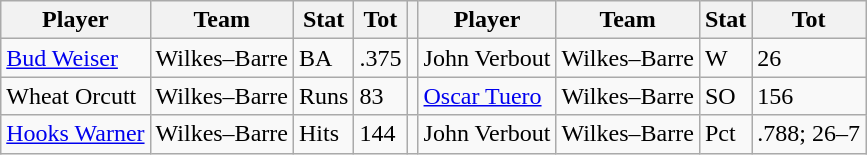<table class="wikitable">
<tr>
<th>Player</th>
<th>Team</th>
<th>Stat</th>
<th>Tot</th>
<th></th>
<th>Player</th>
<th>Team</th>
<th>Stat</th>
<th>Tot</th>
</tr>
<tr>
<td><a href='#'>Bud Weiser</a></td>
<td>Wilkes–Barre</td>
<td>BA</td>
<td>.375</td>
<td></td>
<td>John Verbout</td>
<td>Wilkes–Barre</td>
<td>W</td>
<td>26</td>
</tr>
<tr>
<td>Wheat Orcutt</td>
<td>Wilkes–Barre</td>
<td>Runs</td>
<td>83</td>
<td></td>
<td><a href='#'>Oscar Tuero</a></td>
<td>Wilkes–Barre</td>
<td>SO</td>
<td>156</td>
</tr>
<tr>
<td><a href='#'>Hooks Warner</a></td>
<td>Wilkes–Barre</td>
<td>Hits</td>
<td>144</td>
<td></td>
<td>John Verbout</td>
<td>Wilkes–Barre</td>
<td>Pct</td>
<td>.788; 26–7</td>
</tr>
</table>
